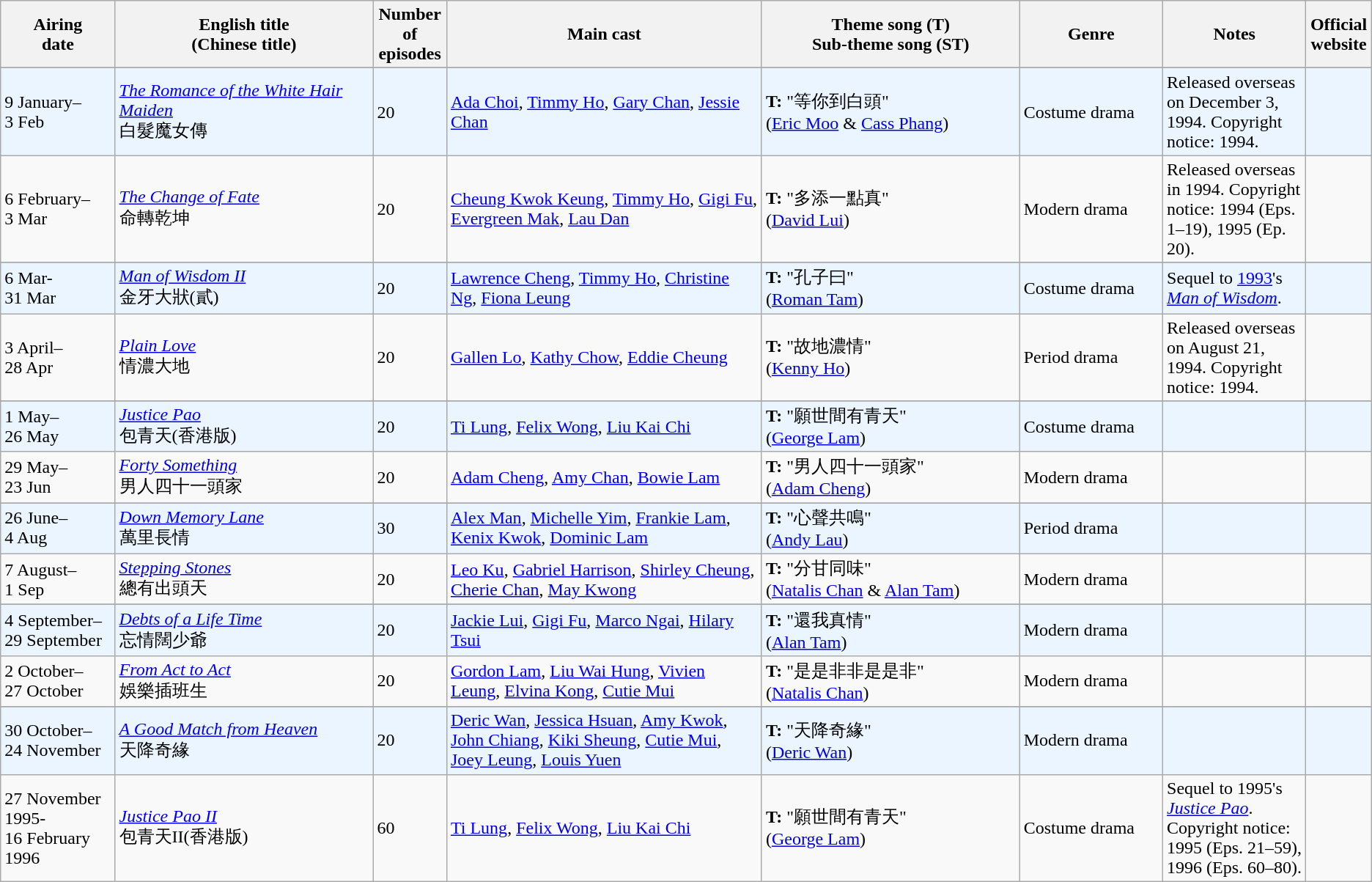<table class="wikitable sortable">
<tr>
<th align=center width=8% bgcolor="silver">Airing<br>date</th>
<th align=center width=18% bgcolor="silver">English title <br> (Chinese title)</th>
<th align=center width=5% bgcolor="silver">Number of episodes</th>
<th align=center width=22% bgcolor="silver">Main cast</th>
<th align=center width=18% bgcolor="silver">Theme song (T) <br>Sub-theme song (ST)</th>
<th align=center width=10% bgcolor="silver">Genre</th>
<th align=center width=10% bgcolor="silver">Notes</th>
<th align=center width=1% bgcolor="silver">Official website</th>
</tr>
<tr>
</tr>
<tr ---- bgcolor="#ebf5ff">
<td>9 January– <br> 3 Feb</td>
<td><em><a href='#'>The Romance of the White Hair Maiden</a></em> <br> 白髮魔女傳</td>
<td>20</td>
<td><a href='#'>Ada Choi</a>, <a href='#'>Timmy Ho</a>, <a href='#'>Gary Chan</a>, <a href='#'>Jessie Chan</a></td>
<td><strong>T:</strong> "等你到白頭" <br>(<a href='#'>Eric Moo</a> & <a href='#'>Cass Phang</a>)</td>
<td>Costume drama</td>
<td>Released overseas on December 3, 1994. Copyright notice: 1994.</td>
<td></td>
</tr>
<tr>
<td>6 February– <br> 3 Mar</td>
<td><em><a href='#'>The Change of Fate</a></em> <br> 命轉乾坤</td>
<td>20</td>
<td><a href='#'>Cheung Kwok Keung</a>, <a href='#'>Timmy Ho</a>, <a href='#'>Gigi Fu</a>, <a href='#'>Evergreen Mak</a>, <a href='#'>Lau Dan</a></td>
<td><strong>T:</strong> "多添一點真" <br> (<a href='#'>David Lui</a>)</td>
<td>Modern drama</td>
<td>Released overseas in 1994. Copyright notice: 1994 (Eps. 1–19), 1995 (Ep. 20).</td>
<td></td>
</tr>
<tr>
</tr>
<tr ---- bgcolor="#ebf5ff">
<td>6 Mar- <br> 31 Mar</td>
<td><em><a href='#'>Man of Wisdom II</a></em> <br> 金牙大狀(貳)</td>
<td>20</td>
<td><a href='#'>Lawrence Cheng</a>, <a href='#'>Timmy Ho</a>, <a href='#'>Christine Ng</a>, <a href='#'>Fiona Leung</a></td>
<td><strong>T:</strong> "孔子曰" <br> (<a href='#'>Roman Tam</a>)</td>
<td>Costume drama</td>
<td>Sequel to <a href='#'>1993</a>'s <em><a href='#'>Man of Wisdom</a></em>.</td>
<td></td>
</tr>
<tr>
<td>3 April– <br> 28 Apr</td>
<td><em><a href='#'>Plain Love</a></em> <br> 情濃大地</td>
<td>20</td>
<td><a href='#'>Gallen Lo</a>, <a href='#'>Kathy Chow</a>, <a href='#'>Eddie Cheung</a></td>
<td><strong>T:</strong> "故地濃情" <br> (<a href='#'>Kenny Ho</a>)</td>
<td>Period drama</td>
<td>Released overseas on August 21, 1994. Copyright notice: 1994.</td>
<td></td>
</tr>
<tr>
</tr>
<tr ---- bgcolor="#ebf5ff">
<td>1 May– <br> 26 May</td>
<td><em><a href='#'>Justice Pao</a></em> <br> 包青天(香港版)</td>
<td>20</td>
<td><a href='#'>Ti Lung</a>, <a href='#'>Felix Wong</a>, <a href='#'>Liu Kai Chi</a></td>
<td><strong>T:</strong> "願世間有青天" <br> (<a href='#'>George Lam</a>)</td>
<td>Costume drama</td>
<td></td>
<td></td>
</tr>
<tr>
<td>29 May– <br> 23 Jun</td>
<td><em><a href='#'>Forty Something</a></em> <br> 男人四十一頭家</td>
<td>20</td>
<td><a href='#'>Adam Cheng</a>, <a href='#'>Amy Chan</a>, <a href='#'>Bowie Lam</a></td>
<td><strong>T:</strong> "男人四十一頭家" <br> (<a href='#'>Adam Cheng</a>)</td>
<td>Modern drama</td>
<td></td>
<td></td>
</tr>
<tr>
</tr>
<tr ---- bgcolor="#ebf5ff">
<td>26 June– <br> 4 Aug</td>
<td><em><a href='#'>Down Memory Lane</a></em> <br> 萬里長情</td>
<td>30</td>
<td><a href='#'>Alex Man</a>, <a href='#'>Michelle Yim</a>, <a href='#'>Frankie Lam</a>, <a href='#'>Kenix Kwok</a>, <a href='#'>Dominic Lam</a></td>
<td><strong>T:</strong> "心聲共鳴" <br> (<a href='#'>Andy Lau</a>)</td>
<td>Period drama</td>
<td></td>
<td></td>
</tr>
<tr>
<td>7 August– <br> 1 Sep</td>
<td><em><a href='#'>Stepping Stones</a></em> <br> 總有出頭天</td>
<td>20</td>
<td><a href='#'>Leo Ku</a>, <a href='#'>Gabriel Harrison</a>, <a href='#'>Shirley Cheung</a>, <a href='#'>Cherie Chan</a>, <a href='#'>May Kwong</a></td>
<td><strong>T:</strong> "分甘同味"<br> (<a href='#'>Natalis Chan</a> & <a href='#'>Alan Tam</a>)</td>
<td>Modern drama</td>
<td></td>
<td></td>
</tr>
<tr>
</tr>
<tr ---- bgcolor="#ebf5ff">
<td>4 September– <br> 29 September</td>
<td><em><a href='#'>Debts of a Life Time</a></em> <br> 忘情闊少爺</td>
<td>20</td>
<td><a href='#'>Jackie Lui</a>, <a href='#'>Gigi Fu</a>, <a href='#'>Marco Ngai</a>, <a href='#'>Hilary Tsui</a></td>
<td><strong>T:</strong> "還我真情" <br> (<a href='#'>Alan Tam</a>)</td>
<td>Modern drama</td>
<td></td>
<td></td>
</tr>
<tr>
<td>2 October– <br> 27 October</td>
<td><em><a href='#'>From Act to Act</a></em> <br> 娛樂插班生</td>
<td>20</td>
<td><a href='#'>Gordon Lam</a>, <a href='#'>Liu Wai Hung</a>, <a href='#'>Vivien Leung</a>, <a href='#'>Elvina Kong</a>, <a href='#'>Cutie Mui</a></td>
<td><strong>T:</strong> "是是非非是是非"<br> (<a href='#'>Natalis Chan</a>)</td>
<td>Modern drama</td>
<td></td>
<td></td>
</tr>
<tr>
</tr>
<tr ---- bgcolor="#ebf5ff">
<td>30 October– <br> 24 November</td>
<td><em><a href='#'>A Good Match from Heaven</a></em> <br> 天降奇緣</td>
<td>20</td>
<td><a href='#'>Deric Wan</a>, <a href='#'>Jessica Hsuan</a>, <a href='#'>Amy Kwok</a>, <a href='#'>John Chiang</a>, <a href='#'>Kiki Sheung</a>, <a href='#'>Cutie Mui</a>, <a href='#'>Joey Leung</a>, <a href='#'>Louis Yuen</a></td>
<td><strong>T:</strong> "天降奇緣" <br> (<a href='#'>Deric Wan</a>)</td>
<td>Modern drama</td>
<td></td>
<td></td>
</tr>
<tr>
<td>27 November 1995- <br> 16 February 1996</td>
<td><em><a href='#'>Justice Pao II</a></em> <br> 包青天II(香港版)</td>
<td>60</td>
<td><a href='#'>Ti Lung</a>, <a href='#'>Felix Wong</a>, <a href='#'>Liu Kai Chi</a></td>
<td><strong>T:</strong> "願世間有青天" <br> (<a href='#'>George Lam</a>)</td>
<td>Costume drama</td>
<td>Sequel to 1995's <em><a href='#'>Justice Pao</a></em>. Copyright notice: 1995 (Eps. 21–59), 1996 (Eps. 60–80).</td>
<td></td>
</tr>
</table>
